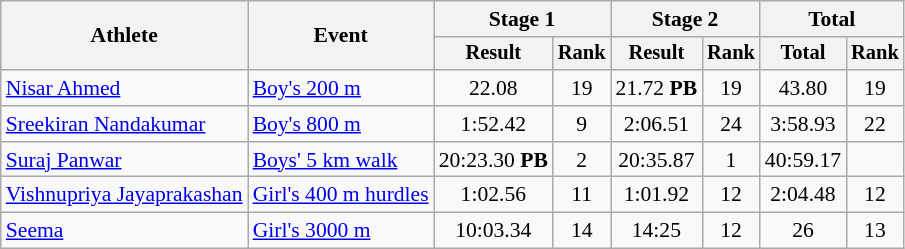<table class=wikitable style="text-align:center; font-size:90%">
<tr>
<th rowspan="2">Athlete</th>
<th rowspan="2">Event</th>
<th colspan=2>Stage 1</th>
<th colspan=2>Stage 2</th>
<th colspan=2>Total</th>
</tr>
<tr style="font-size:95%">
<th>Result</th>
<th>Rank</th>
<th>Result</th>
<th>Rank</th>
<th>Total</th>
<th>Rank</th>
</tr>
<tr>
<td align=left><a href='#'>Nisar Ahmed</a></td>
<td align=left><a href='#'>Boy's 200 m</a></td>
<td>22.08</td>
<td>19</td>
<td>21.72 <strong>PB</strong></td>
<td>19</td>
<td>43.80</td>
<td>19</td>
</tr>
<tr>
<td align=left><a href='#'>Sreekiran Nandakumar</a></td>
<td align=left><a href='#'>Boy's 800 m</a></td>
<td>1:52.42</td>
<td>9</td>
<td>2:06.51</td>
<td>24</td>
<td>3:58.93</td>
<td>22</td>
</tr>
<tr>
<td align=left><a href='#'>Suraj Panwar</a></td>
<td align=left><a href='#'>Boys' 5 km walk</a></td>
<td>20:23.30 <strong>PB</strong></td>
<td>2</td>
<td>20:35.87</td>
<td>1</td>
<td>40:59.17</td>
<td></td>
</tr>
<tr>
<td align=left><a href='#'>Vishnupriya Jayaprakashan</a></td>
<td align=left><a href='#'>Girl's 400 m hurdles</a></td>
<td>1:02.56</td>
<td>11</td>
<td>1:01.92</td>
<td>12</td>
<td>2:04.48</td>
<td>12</td>
</tr>
<tr>
<td align=left><a href='#'>Seema</a></td>
<td align=left><a href='#'>Girl's 3000 m</a></td>
<td>10:03.34</td>
<td>14</td>
<td>14:25</td>
<td>12</td>
<td>26</td>
<td>13</td>
</tr>
</table>
